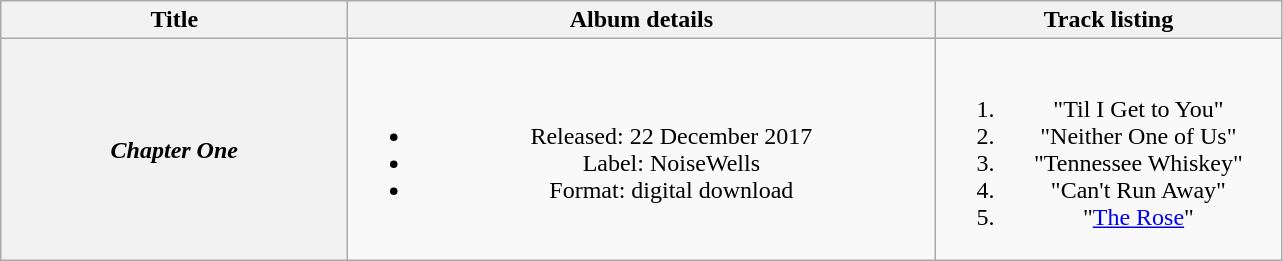<table class="wikitable plainrowheaders" style="text-align:center;">
<tr>
<th scope="col" style="width:14em;">Title</th>
<th scope="col" style="width:24em;">Album details</th>
<th scope="col" style="width:14em;">Track listing</th>
</tr>
<tr>
<th scope="row"><em>Chapter One</em></th>
<td><br><ul><li>Released: 22 December 2017</li><li>Label: NoiseWells</li><li>Format: digital download</li></ul></td>
<td><br><ol><li>"Til I Get to You"</li><li>"Neither One of Us"</li><li>"Tennessee Whiskey"</li><li>"Can't Run Away"</li><li>"<a href='#'>The Rose</a>"</li></ol></td>
</tr>
</table>
